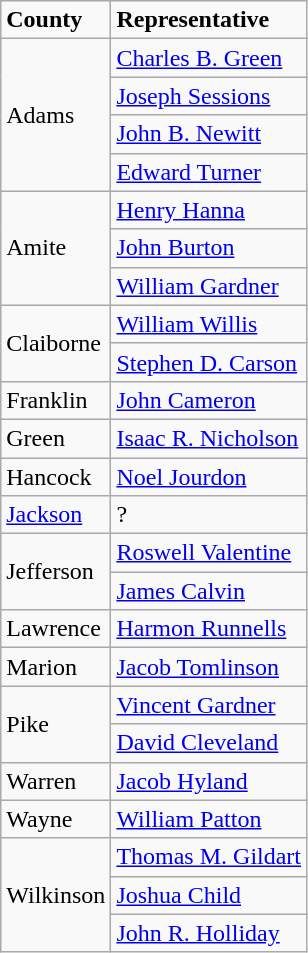<table class="wikitable">
<tr>
<td><strong>County</strong></td>
<td><strong>Representative</strong></td>
</tr>
<tr>
<td colspan="1" rowspan="4">Adams</td>
<td><a href='#'>Charles B. Green</a></td>
</tr>
<tr>
<td><a href='#'>Joseph Sessions</a></td>
</tr>
<tr>
<td><a href='#'>John B. Newitt</a></td>
</tr>
<tr>
<td><a href='#'>Edward Turner</a></td>
</tr>
<tr>
<td colspan="1" rowspan="3">Amite</td>
<td><a href='#'>Henry Hanna</a></td>
</tr>
<tr>
<td><a href='#'>John Burton</a></td>
</tr>
<tr>
<td><a href='#'>William Gardner</a></td>
</tr>
<tr>
<td colspan="1" rowspan="2">Claiborne</td>
<td><a href='#'>William Willis</a></td>
</tr>
<tr>
<td><a href='#'>Stephen D. Carson</a></td>
</tr>
<tr>
<td colspan="1">Franklin</td>
<td><a href='#'>John Cameron</a></td>
</tr>
<tr>
<td colspan="1">Green</td>
<td><a href='#'>Isaac R. Nicholson</a></td>
</tr>
<tr>
<td>Hancock</td>
<td><a href='#'>Noel Jourdon</a></td>
</tr>
<tr>
<td><a href='#'>Jackson</a></td>
<td>?</td>
</tr>
<tr>
<td colspan="1" rowspan="2">Jefferson</td>
<td><a href='#'>Roswell Valentine</a></td>
</tr>
<tr>
<td><a href='#'>James Calvin</a></td>
</tr>
<tr>
<td colspan="1">Lawrence</td>
<td><a href='#'>Harmon Runnells</a></td>
</tr>
<tr>
<td>Marion</td>
<td><a href='#'>Jacob Tomlinson</a></td>
</tr>
<tr>
<td colspan="1" rowspan="2">Pike</td>
<td><a href='#'>Vincent Gardner</a></td>
</tr>
<tr>
<td><a href='#'>David Cleveland</a></td>
</tr>
<tr>
<td>Warren</td>
<td><a href='#'>Jacob Hyland</a></td>
</tr>
<tr>
<td>Wayne</td>
<td><a href='#'>William Patton</a></td>
</tr>
<tr>
<td colspan="1" rowspan="3">Wilkinson</td>
<td><a href='#'>Thomas M. Gildart</a></td>
</tr>
<tr>
<td><a href='#'>Joshua Child</a></td>
</tr>
<tr>
<td><a href='#'>John R. Holliday</a></td>
</tr>
</table>
